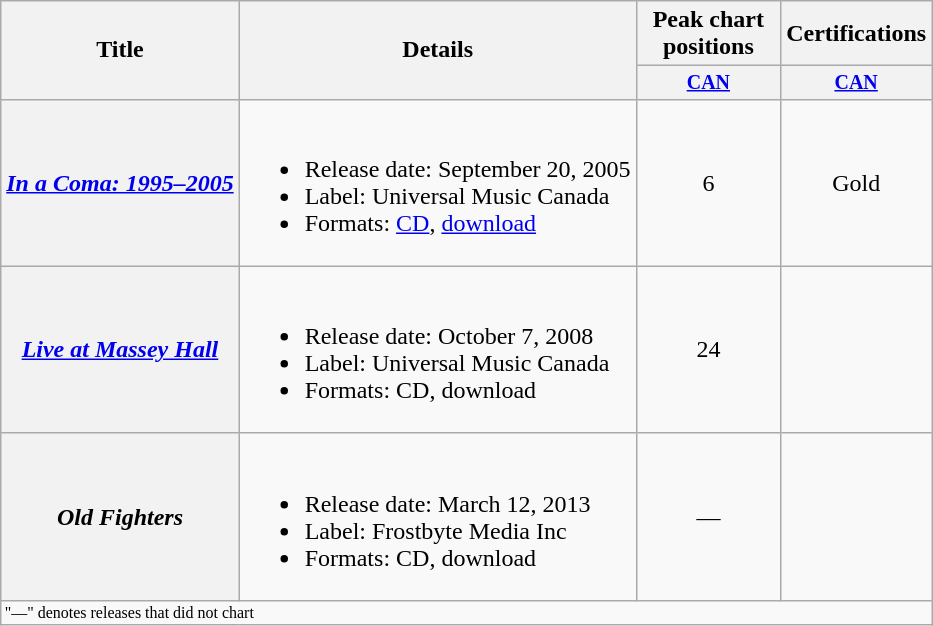<table class="wikitable">
<tr>
<th rowspan="2">Title</th>
<th rowspan="2">Details</th>
<th colspan="1">Peak chart positions</th>
<th colspan="1">Certifications</th>
</tr>
<tr style="font-size: smaller;">
<th width="90"><a href='#'>CAN</a><br></th>
<th width="90"><a href='#'>CAN</a><br></th>
</tr>
<tr>
<th scope="row"><em><a href='#'>In a Coma: 1995–2005</a></em></th>
<td><br><ul><li>Release date: September 20, 2005</li><li>Label: Universal Music Canada</li><li>Formats: <a href='#'>CD</a>, <a href='#'>download</a></li></ul></td>
<td align="center">6</td>
<td align="center">Gold</td>
</tr>
<tr>
<th scope="row"><em><a href='#'>Live at Massey Hall</a></em></th>
<td><br><ul><li>Release date: October 7, 2008</li><li>Label: Universal Music Canada</li><li>Formats: CD, download</li></ul></td>
<td align="center">24</td>
<td style="text-align:left;"></td>
</tr>
<tr>
<th scope="row"><em>Old Fighters</em></th>
<td><br><ul><li>Release date: March 12, 2013</li><li>Label: Frostbyte Media Inc</li><li>Formats: CD, download</li></ul></td>
<td align="center">—</td>
<td style="text-align:left;"></td>
</tr>
<tr>
<td colspan="10" style="font-size:8pt">"—" denotes releases that did not chart</td>
</tr>
</table>
